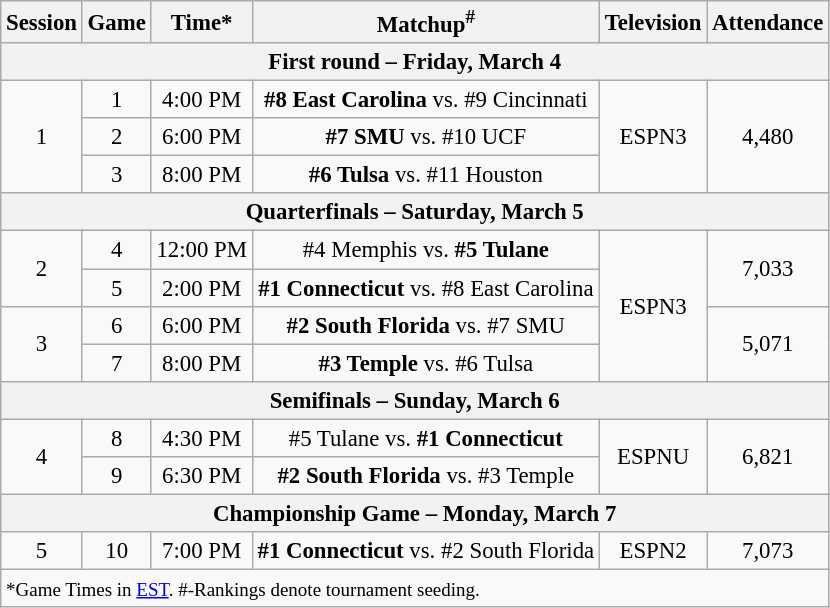<table class="wikitable" style="font-size: 95%; text-align:center;">
<tr align="center">
<th>Session</th>
<th>Game</th>
<th>Time*</th>
<th>Matchup<sup>#</sup></th>
<th>Television</th>
<th>Attendance</th>
</tr>
<tr>
<th colspan=7>First round – Friday, March 4</th>
</tr>
<tr>
<td rowspan=3>1</td>
<td>1</td>
<td>4:00 PM</td>
<td><strong>#8 East Carolina</strong> vs. #9 Cincinnati</td>
<td rowspan=3>ESPN3</td>
<td rowspan=3>4,480</td>
</tr>
<tr>
<td>2</td>
<td>6:00 PM</td>
<td><strong>#7 SMU</strong> vs. #10 UCF</td>
</tr>
<tr>
<td>3</td>
<td>8:00 PM</td>
<td><strong>#6 Tulsa</strong> vs. #11 Houston</td>
</tr>
<tr>
<th colspan=6>Quarterfinals – Saturday, March 5</th>
</tr>
<tr>
<td rowspan=2>2</td>
<td>4</td>
<td>12:00 PM</td>
<td>#4 Memphis vs. <strong>#5 Tulane</strong></td>
<td rowspan=4>ESPN3</td>
<td rowspan=2>7,033</td>
</tr>
<tr>
<td>5</td>
<td>2:00 PM</td>
<td><strong>#1 Connecticut</strong> vs. #8 East Carolina</td>
</tr>
<tr>
<td rowspan=2>3</td>
<td>6</td>
<td>6:00 PM</td>
<td><strong>#2 South Florida</strong> vs. #7 SMU</td>
<td rowspan=2>5,071</td>
</tr>
<tr>
<td>7</td>
<td>8:00 PM</td>
<td><strong>#3 Temple</strong> vs. #6 Tulsa</td>
</tr>
<tr>
<th colspan=7>Semifinals – Sunday, March 6</th>
</tr>
<tr>
<td rowspan=2>4</td>
<td>8</td>
<td>4:30 PM</td>
<td>#5 Tulane vs. <strong>#1 Connecticut</strong></td>
<td rowspan=2>ESPNU</td>
<td rowspan=2>6,821</td>
</tr>
<tr>
<td>9</td>
<td>6:30 PM</td>
<td><strong>#2 South Florida</strong> vs. #3 Temple</td>
</tr>
<tr>
<th colspan=7>Championship Game – Monday, March 7</th>
</tr>
<tr>
<td>5</td>
<td>10</td>
<td>7:00 PM</td>
<td><strong>#1 Connecticut</strong> vs. #2 South Florida</td>
<td>ESPN2</td>
<td>7,073</td>
</tr>
<tr>
<td colspan=6 style="text-align:left;"><small>*Game Times in <a href='#'>EST</a>. #-Rankings denote tournament seeding.</small></td>
</tr>
</table>
